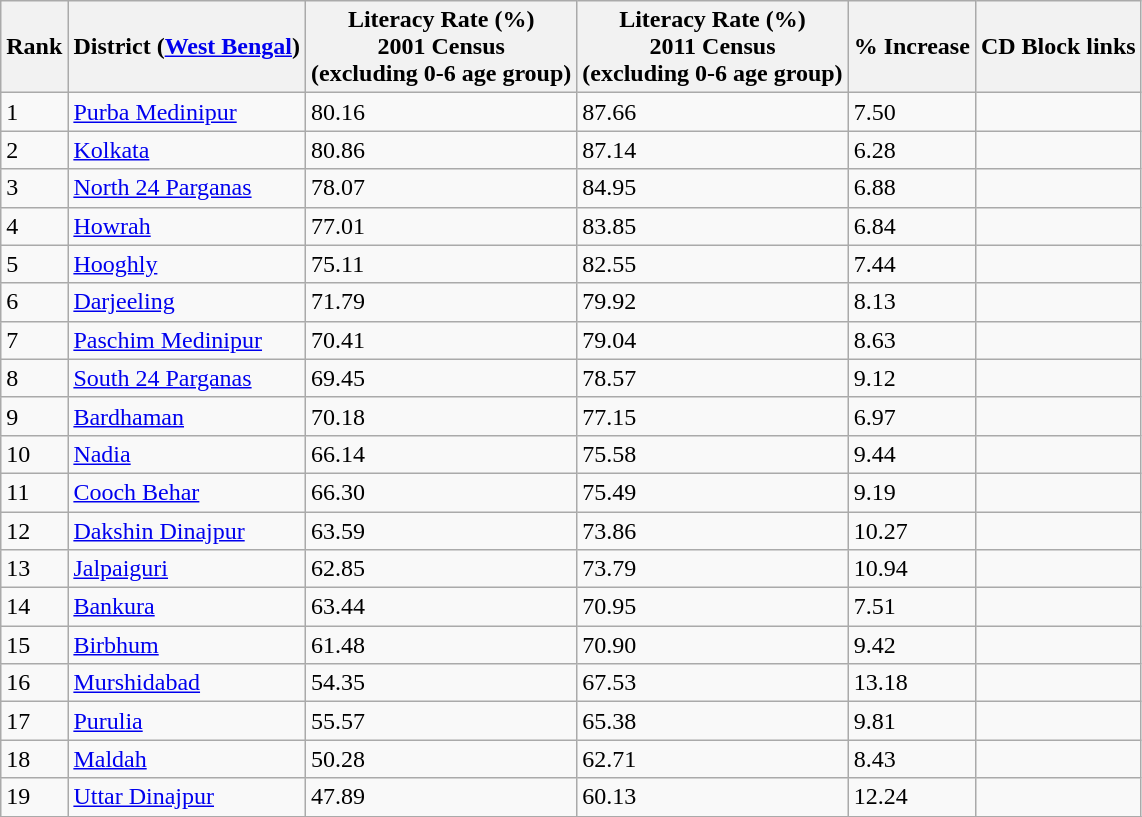<table class="wikitable sortable">
<tr>
<th>Rank</th>
<th>District (<a href='#'>West Bengal</a>)</th>
<th>Literacy Rate (%) <br> 2001 Census <br>(excluding 0-6 age group)</th>
<th>Literacy Rate (%) <br> 2011 Census <br> (excluding 0-6 age group)</th>
<th>% Increase</th>
<th>CD Block links</th>
</tr>
<tr>
<td>1</td>
<td><a href='#'>Purba Medinipur</a></td>
<td>80.16</td>
<td>87.66</td>
<td>7.50</td>
<td></td>
</tr>
<tr>
<td>2</td>
<td><a href='#'>Kolkata</a></td>
<td>80.86</td>
<td>87.14</td>
<td>6.28</td>
<td></td>
</tr>
<tr>
<td>3</td>
<td><a href='#'>North 24 Parganas</a></td>
<td>78.07</td>
<td>84.95</td>
<td>6.88</td>
<td></td>
</tr>
<tr>
<td>4</td>
<td><a href='#'>Howrah</a></td>
<td>77.01</td>
<td>83.85</td>
<td>6.84</td>
<td></td>
</tr>
<tr>
<td>5</td>
<td><a href='#'>Hooghly</a></td>
<td>75.11</td>
<td>82.55</td>
<td>7.44</td>
<td></td>
</tr>
<tr>
<td>6</td>
<td><a href='#'>Darjeeling</a></td>
<td>71.79</td>
<td>79.92</td>
<td>8.13</td>
<td></td>
</tr>
<tr>
<td>7</td>
<td><a href='#'>Paschim Medinipur</a></td>
<td>70.41</td>
<td>79.04</td>
<td>8.63</td>
<td></td>
</tr>
<tr>
<td>8</td>
<td><a href='#'>South 24 Parganas</a></td>
<td>69.45</td>
<td>78.57</td>
<td>9.12</td>
<td></td>
</tr>
<tr>
<td>9</td>
<td><a href='#'>Bardhaman</a></td>
<td>70.18</td>
<td>77.15</td>
<td>6.97</td>
<td></td>
</tr>
<tr>
<td>10</td>
<td><a href='#'>Nadia</a></td>
<td>66.14</td>
<td>75.58</td>
<td>9.44</td>
<td></td>
</tr>
<tr>
<td>11</td>
<td><a href='#'>Cooch Behar</a></td>
<td>66.30</td>
<td>75.49</td>
<td>9.19</td>
<td></td>
</tr>
<tr>
<td>12</td>
<td><a href='#'>Dakshin Dinajpur</a></td>
<td>63.59</td>
<td>73.86</td>
<td>10.27</td>
<td></td>
</tr>
<tr>
<td>13</td>
<td><a href='#'>Jalpaiguri</a></td>
<td>62.85</td>
<td>73.79</td>
<td>10.94</td>
<td></td>
</tr>
<tr>
<td>14</td>
<td><a href='#'>Bankura</a></td>
<td>63.44</td>
<td>70.95</td>
<td>7.51</td>
<td></td>
</tr>
<tr>
<td>15</td>
<td><a href='#'>Birbhum</a></td>
<td>61.48</td>
<td>70.90</td>
<td>9.42</td>
<td></td>
</tr>
<tr>
<td>16</td>
<td><a href='#'>Murshidabad</a></td>
<td>54.35</td>
<td>67.53</td>
<td>13.18</td>
<td></td>
</tr>
<tr>
<td>17</td>
<td><a href='#'>Purulia</a></td>
<td>55.57</td>
<td>65.38</td>
<td>9.81</td>
<td></td>
</tr>
<tr>
<td>18</td>
<td><a href='#'>Maldah</a></td>
<td>50.28</td>
<td>62.71</td>
<td>8.43</td>
<td></td>
</tr>
<tr>
<td>19</td>
<td><a href='#'>Uttar Dinajpur</a></td>
<td>47.89</td>
<td>60.13</td>
<td>12.24</td>
<td></td>
</tr>
<tr>
</tr>
</table>
